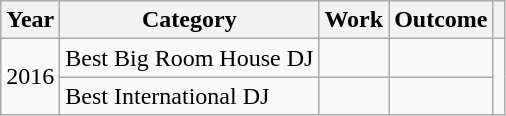<table class="wikitable">
<tr>
<th>Year</th>
<th>Category</th>
<th>Work</th>
<th>Outcome</th>
<th></th>
</tr>
<tr>
<td rowspan="2">2016</td>
<td>Best Big Room House DJ</td>
<td></td>
<td></td>
<td rowspan="2"></td>
</tr>
<tr>
<td>Best International DJ</td>
<td></td>
<td></td>
</tr>
</table>
